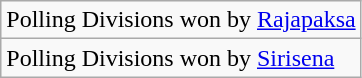<table class="wikitable">
<tr>
<td>Polling Divisions won by <a href='#'>Rajapaksa</a></td>
</tr>
<tr>
<td>Polling Divisions won by <a href='#'>Sirisena</a></td>
</tr>
</table>
